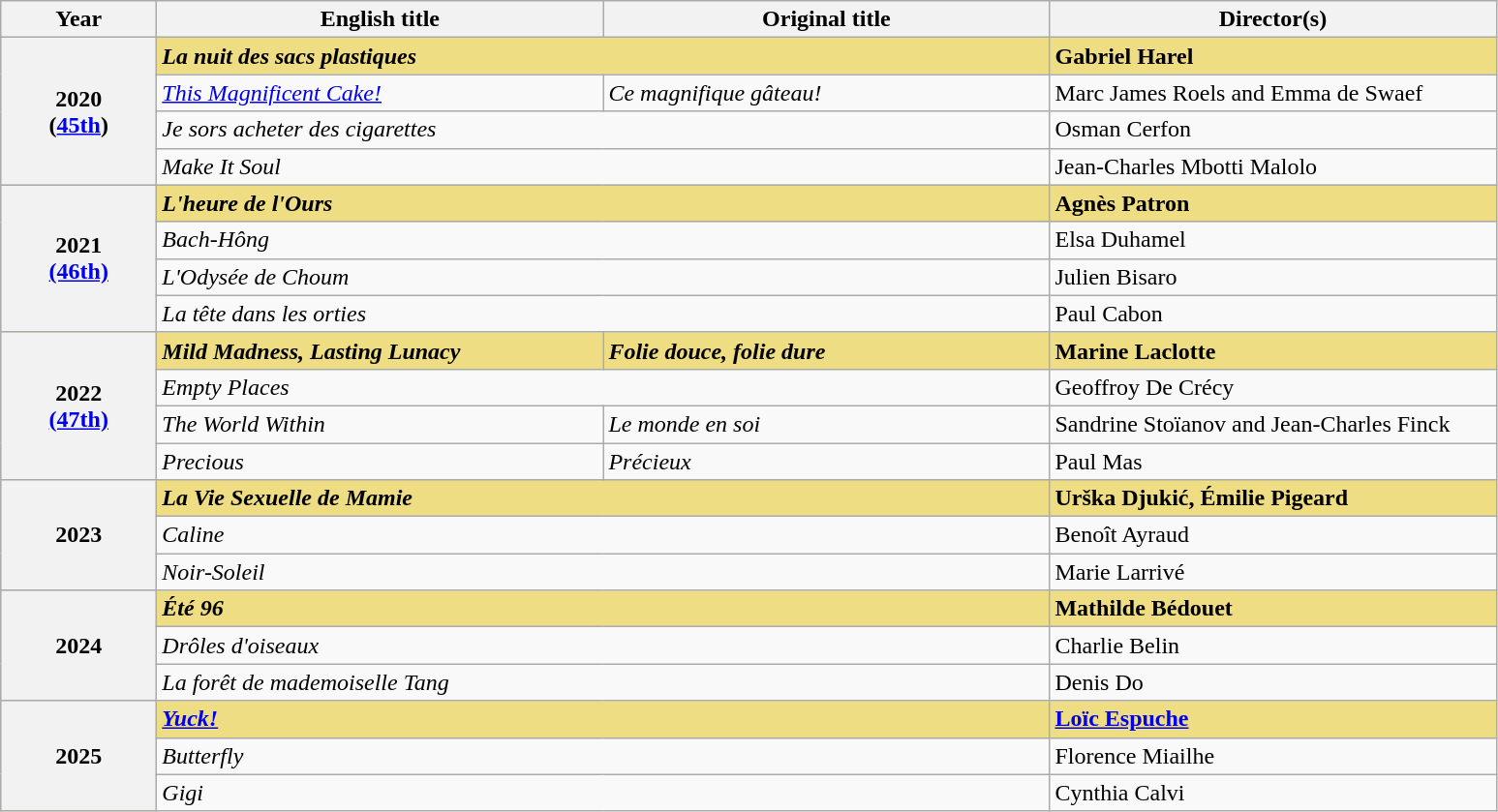<table class="wikitable">
<tr>
<th width="100">Year</th>
<th width="300">English title</th>
<th width="300">Original title</th>
<th width="300">Director(s)</th>
</tr>
<tr style="background:#eedd82;">
<th rowspan="4">2020<br>(<a href='#'>45th</a>)</th>
<td colspan="2"><strong><em>La nuit des sacs plastiques</em></strong></td>
<td><strong>Gabriel Harel</strong></td>
</tr>
<tr>
<td><em><a href='#'>This Magnificent Cake!</a></em></td>
<td><em>Ce magnifique gâteau!</em></td>
<td>Marc James Roels and Emma de Swaef</td>
</tr>
<tr>
<td colspan="2"><em>Je sors acheter des cigarettes</em></td>
<td>Osman Cerfon</td>
</tr>
<tr>
<td colspan="2"><em>Make It Soul</em></td>
<td>Jean-Charles Mbotti Malolo</td>
</tr>
<tr style="background:#eedd82;">
<th rowspan="4">2021<br><a href='#'>(46th)</a><br></th>
<td colspan="2"><strong><em>L'heure de l'Ours</em></strong></td>
<td><strong>Agnès Patron</strong></td>
</tr>
<tr>
<td colspan="2"><em>Bach-Hông</em></td>
<td>Elsa Duhamel</td>
</tr>
<tr>
<td colspan="2"><em>L'Odysée de Choum</em></td>
<td>Julien Bisaro</td>
</tr>
<tr>
<td colspan="2"><em>La tête dans les orties</em></td>
<td>Paul Cabon</td>
</tr>
<tr style="background:#eedd82;">
<th rowspan="4">2022<br><a href='#'>(47th)</a></th>
<td><strong><em>Mild Madness, Lasting Lunacy</em></strong></td>
<td><strong><em>Folie douce, folie dure</em></strong></td>
<td><strong>Marine Laclotte</strong></td>
</tr>
<tr>
<td colspan="2"><em>Empty Places</em></td>
<td>Geoffroy De Crécy</td>
</tr>
<tr>
<td><em>The World Within</em></td>
<td><em>Le monde en soi</em></td>
<td>Sandrine Stoïanov and Jean-Charles Finck</td>
</tr>
<tr>
<td><em>Precious</em></td>
<td><em>Précieux</em></td>
<td>Paul Mas</td>
</tr>
<tr style="background:#eedd82;">
<th rowspan="3">2023</th>
<td colspan="2"><strong><em>La Vie Sexuelle de Mamie</em></strong></td>
<td><strong>Urška Djukić, Émilie Pigeard</strong></td>
</tr>
<tr>
<td colspan="2"><em>Caline</em></td>
<td>Benoît Ayraud</td>
</tr>
<tr>
<td colspan="2"><em>Noir-Soleil</em></td>
<td>Marie Larrivé</td>
</tr>
<tr style="background:#eedd82;">
<th rowspan="3">2024</th>
<td colspan="2"><strong><em>Été 96</em></strong></td>
<td><strong>Mathilde Bédouet</strong></td>
</tr>
<tr>
<td colspan="2"><em>Drôles d'oiseaux</em></td>
<td>Charlie Belin</td>
</tr>
<tr>
<td colspan="2"><em>La forêt de mademoiselle Tang</em></td>
<td>Denis Do</td>
</tr>
<tr style="background:#eedd82;">
<th rowspan="3">2025</th>
<td colspan="2"><strong><em><a href='#'>Yuck!</a></em></strong></td>
<td><strong><a href='#'>Loïc Espuche</a></strong></td>
</tr>
<tr>
<td colspan="2"><em>Butterfly</em></td>
<td>Florence Miailhe</td>
</tr>
<tr>
<td colspan="2"><em>Gigi</em></td>
<td>Cynthia Calvi</td>
</tr>
</table>
